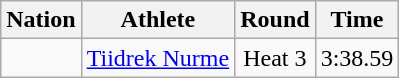<table class="wikitable sortable" style="text-align:center">
<tr>
<th>Nation</th>
<th>Athlete</th>
<th>Round</th>
<th>Time</th>
</tr>
<tr>
<td align=left></td>
<td align=left><a href='#'>Tiidrek Nurme</a></td>
<td>Heat 3</td>
<td>3:38.59</td>
</tr>
</table>
